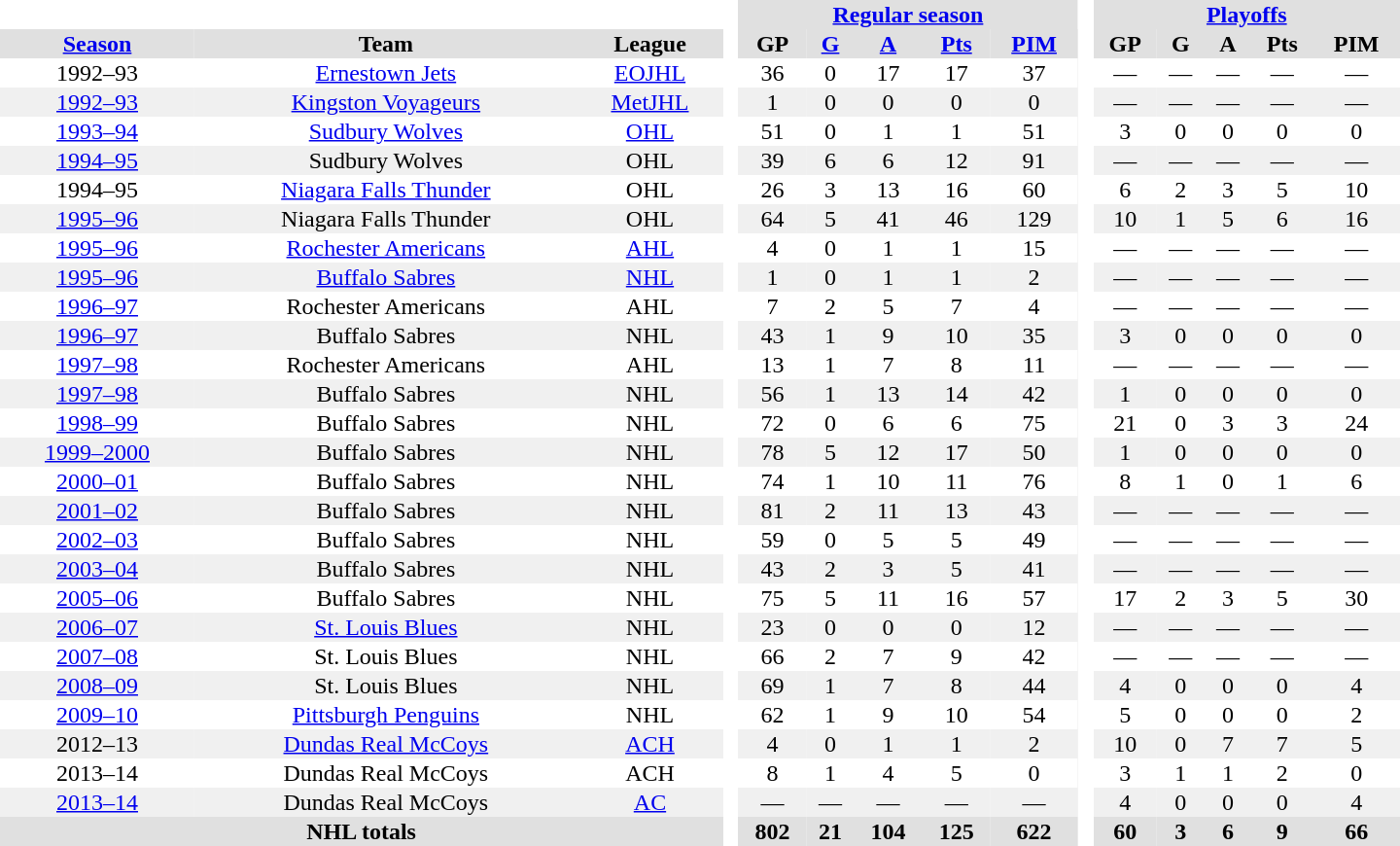<table border="0" cellpadding="1" cellspacing="0" style="text-align:center; width:60em">
<tr bgcolor="#e0e0e0">
<th colspan="3" bgcolor="#ffffff"> </th>
<th rowspan="100" bgcolor="#ffffff"> </th>
<th colspan="5"><a href='#'>Regular season</a></th>
<th rowspan="100" bgcolor="#ffffff"> </th>
<th colspan="5"><a href='#'>Playoffs</a></th>
</tr>
<tr bgcolor="#e0e0e0">
<th><a href='#'>Season</a></th>
<th>Team</th>
<th>League</th>
<th>GP</th>
<th><a href='#'>G</a></th>
<th><a href='#'>A</a></th>
<th><a href='#'>Pts</a></th>
<th><a href='#'>PIM</a></th>
<th>GP</th>
<th>G</th>
<th>A</th>
<th>Pts</th>
<th>PIM</th>
</tr>
<tr>
<td>1992–93</td>
<td><a href='#'>Ernestown Jets</a></td>
<td><a href='#'>EOJHL</a></td>
<td>36</td>
<td>0</td>
<td>17</td>
<td>17</td>
<td>37</td>
<td>—</td>
<td>—</td>
<td>—</td>
<td>—</td>
<td>—</td>
</tr>
<tr bgcolor="#f0f0f0">
<td><a href='#'>1992–93</a></td>
<td><a href='#'>Kingston Voyageurs</a></td>
<td><a href='#'>MetJHL</a></td>
<td>1</td>
<td>0</td>
<td>0</td>
<td>0</td>
<td>0</td>
<td>—</td>
<td>—</td>
<td>—</td>
<td>—</td>
<td>—</td>
</tr>
<tr>
<td><a href='#'>1993–94</a></td>
<td><a href='#'>Sudbury Wolves</a></td>
<td><a href='#'>OHL</a></td>
<td>51</td>
<td>0</td>
<td>1</td>
<td>1</td>
<td>51</td>
<td>3</td>
<td>0</td>
<td>0</td>
<td>0</td>
<td>0</td>
</tr>
<tr bgcolor="#f0f0f0">
<td><a href='#'>1994–95</a></td>
<td>Sudbury Wolves</td>
<td>OHL</td>
<td>39</td>
<td>6</td>
<td>6</td>
<td>12</td>
<td>91</td>
<td>—</td>
<td>—</td>
<td>—</td>
<td>—</td>
<td>—</td>
</tr>
<tr>
<td>1994–95</td>
<td><a href='#'>Niagara Falls Thunder</a></td>
<td>OHL</td>
<td>26</td>
<td>3</td>
<td>13</td>
<td>16</td>
<td>60</td>
<td>6</td>
<td>2</td>
<td>3</td>
<td>5</td>
<td>10</td>
</tr>
<tr bgcolor="#f0f0f0">
<td><a href='#'>1995–96</a></td>
<td>Niagara Falls Thunder</td>
<td>OHL</td>
<td>64</td>
<td>5</td>
<td>41</td>
<td>46</td>
<td>129</td>
<td>10</td>
<td>1</td>
<td>5</td>
<td>6</td>
<td>16</td>
</tr>
<tr>
<td><a href='#'>1995–96</a></td>
<td><a href='#'>Rochester Americans</a></td>
<td><a href='#'>AHL</a></td>
<td>4</td>
<td>0</td>
<td>1</td>
<td>1</td>
<td>15</td>
<td>—</td>
<td>—</td>
<td>—</td>
<td>—</td>
<td>—</td>
</tr>
<tr bgcolor="#f0f0f0">
<td><a href='#'>1995–96</a></td>
<td><a href='#'>Buffalo Sabres</a></td>
<td><a href='#'>NHL</a></td>
<td>1</td>
<td>0</td>
<td>1</td>
<td>1</td>
<td>2</td>
<td>—</td>
<td>—</td>
<td>—</td>
<td>—</td>
<td>—</td>
</tr>
<tr>
<td><a href='#'>1996–97</a></td>
<td>Rochester Americans</td>
<td>AHL</td>
<td>7</td>
<td>2</td>
<td>5</td>
<td>7</td>
<td>4</td>
<td>—</td>
<td>—</td>
<td>—</td>
<td>—</td>
<td>—</td>
</tr>
<tr bgcolor="#f0f0f0">
<td><a href='#'>1996–97</a></td>
<td>Buffalo Sabres</td>
<td>NHL</td>
<td>43</td>
<td>1</td>
<td>9</td>
<td>10</td>
<td>35</td>
<td>3</td>
<td>0</td>
<td>0</td>
<td>0</td>
<td>0</td>
</tr>
<tr>
<td><a href='#'>1997–98</a></td>
<td>Rochester Americans</td>
<td>AHL</td>
<td>13</td>
<td>1</td>
<td>7</td>
<td>8</td>
<td>11</td>
<td>—</td>
<td>—</td>
<td>—</td>
<td>—</td>
<td>—</td>
</tr>
<tr bgcolor="#f0f0f0">
<td><a href='#'>1997–98</a></td>
<td>Buffalo Sabres</td>
<td>NHL</td>
<td>56</td>
<td>1</td>
<td>13</td>
<td>14</td>
<td>42</td>
<td>1</td>
<td>0</td>
<td>0</td>
<td>0</td>
<td>0</td>
</tr>
<tr>
<td><a href='#'>1998–99</a></td>
<td>Buffalo Sabres</td>
<td>NHL</td>
<td>72</td>
<td>0</td>
<td>6</td>
<td>6</td>
<td>75</td>
<td>21</td>
<td>0</td>
<td>3</td>
<td>3</td>
<td>24</td>
</tr>
<tr bgcolor="#f0f0f0">
<td><a href='#'>1999–2000</a></td>
<td>Buffalo Sabres</td>
<td>NHL</td>
<td>78</td>
<td>5</td>
<td>12</td>
<td>17</td>
<td>50</td>
<td>1</td>
<td>0</td>
<td>0</td>
<td>0</td>
<td>0</td>
</tr>
<tr>
<td><a href='#'>2000–01</a></td>
<td>Buffalo Sabres</td>
<td>NHL</td>
<td>74</td>
<td>1</td>
<td>10</td>
<td>11</td>
<td>76</td>
<td>8</td>
<td>1</td>
<td>0</td>
<td>1</td>
<td>6</td>
</tr>
<tr bgcolor="#f0f0f0">
<td><a href='#'>2001–02</a></td>
<td>Buffalo Sabres</td>
<td>NHL</td>
<td>81</td>
<td>2</td>
<td>11</td>
<td>13</td>
<td>43</td>
<td>—</td>
<td>—</td>
<td>—</td>
<td>—</td>
<td>—</td>
</tr>
<tr>
<td><a href='#'>2002–03</a></td>
<td>Buffalo Sabres</td>
<td>NHL</td>
<td>59</td>
<td>0</td>
<td>5</td>
<td>5</td>
<td>49</td>
<td>—</td>
<td>—</td>
<td>—</td>
<td>—</td>
<td>—</td>
</tr>
<tr bgcolor="#f0f0f0">
<td><a href='#'>2003–04</a></td>
<td>Buffalo Sabres</td>
<td>NHL</td>
<td>43</td>
<td>2</td>
<td>3</td>
<td>5</td>
<td>41</td>
<td>—</td>
<td>—</td>
<td>—</td>
<td>—</td>
<td>—</td>
</tr>
<tr>
<td><a href='#'>2005–06</a></td>
<td>Buffalo Sabres</td>
<td>NHL</td>
<td>75</td>
<td>5</td>
<td>11</td>
<td>16</td>
<td>57</td>
<td>17</td>
<td>2</td>
<td>3</td>
<td>5</td>
<td>30</td>
</tr>
<tr bgcolor="#f0f0f0">
<td><a href='#'>2006–07</a></td>
<td><a href='#'>St. Louis Blues</a></td>
<td>NHL</td>
<td>23</td>
<td>0</td>
<td>0</td>
<td>0</td>
<td>12</td>
<td>—</td>
<td>—</td>
<td>—</td>
<td>—</td>
<td>—</td>
</tr>
<tr>
<td><a href='#'>2007–08</a></td>
<td>St. Louis Blues</td>
<td>NHL</td>
<td>66</td>
<td>2</td>
<td>7</td>
<td>9</td>
<td>42</td>
<td>—</td>
<td>—</td>
<td>—</td>
<td>—</td>
<td>—</td>
</tr>
<tr bgcolor="#f0f0f0">
<td><a href='#'>2008–09</a></td>
<td>St. Louis Blues</td>
<td>NHL</td>
<td>69</td>
<td>1</td>
<td>7</td>
<td>8</td>
<td>44</td>
<td>4</td>
<td>0</td>
<td>0</td>
<td>0</td>
<td>4</td>
</tr>
<tr>
<td><a href='#'>2009–10</a></td>
<td><a href='#'>Pittsburgh Penguins</a></td>
<td>NHL</td>
<td>62</td>
<td>1</td>
<td>9</td>
<td>10</td>
<td>54</td>
<td>5</td>
<td>0</td>
<td>0</td>
<td>0</td>
<td>2</td>
</tr>
<tr bgcolor="#f0f0f0">
<td>2012–13</td>
<td><a href='#'>Dundas Real McCoys</a></td>
<td><a href='#'>ACH</a></td>
<td>4</td>
<td>0</td>
<td>1</td>
<td>1</td>
<td>2</td>
<td>10</td>
<td>0</td>
<td>7</td>
<td>7</td>
<td>5</td>
</tr>
<tr>
<td>2013–14</td>
<td>Dundas Real McCoys</td>
<td>ACH</td>
<td>8</td>
<td>1</td>
<td>4</td>
<td>5</td>
<td>0</td>
<td>3</td>
<td>1</td>
<td>1</td>
<td>2</td>
<td>0</td>
</tr>
<tr bgcolor="#f0f0f0">
<td><a href='#'>2013–14</a></td>
<td>Dundas Real McCoys</td>
<td><a href='#'>AC</a></td>
<td>—</td>
<td>—</td>
<td>—</td>
<td>—</td>
<td>—</td>
<td>4</td>
<td>0</td>
<td>0</td>
<td>0</td>
<td>4</td>
</tr>
<tr bgcolor="#e0e0e0">
<th colspan="3">NHL totals</th>
<th>802</th>
<th>21</th>
<th>104</th>
<th>125</th>
<th>622</th>
<th>60</th>
<th>3</th>
<th>6</th>
<th>9</th>
<th>66</th>
</tr>
</table>
